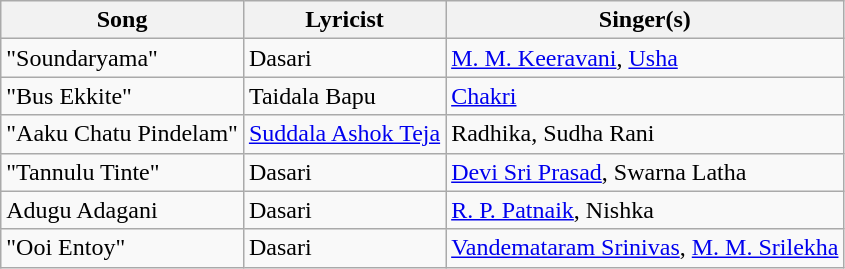<table class="wikitable sortable">
<tr>
<th>Song</th>
<th>Lyricist</th>
<th>Singer(s)</th>
</tr>
<tr>
<td>"Soundaryama"</td>
<td>Dasari</td>
<td><a href='#'>M. M. Keeravani</a>, <a href='#'>Usha</a></td>
</tr>
<tr>
<td>"Bus Ekkite"</td>
<td>Taidala Bapu</td>
<td><a href='#'>Chakri</a></td>
</tr>
<tr>
<td>"Aaku Chatu Pindelam"</td>
<td><a href='#'>Suddala Ashok Teja</a></td>
<td>Radhika, Sudha Rani</td>
</tr>
<tr>
<td>"Tannulu Tinte"</td>
<td>Dasari</td>
<td><a href='#'>Devi Sri Prasad</a>, Swarna Latha</td>
</tr>
<tr>
<td>Adugu Adagani</td>
<td>Dasari</td>
<td><a href='#'>R. P. Patnaik</a>, Nishka</td>
</tr>
<tr>
<td>"Ooi Entoy"</td>
<td>Dasari</td>
<td><a href='#'>Vandemataram Srinivas</a>, <a href='#'>M. M. Srilekha</a></td>
</tr>
</table>
